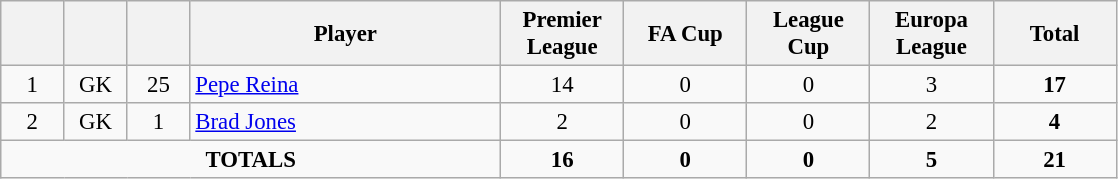<table class="wikitable" style="font-size: 95%; text-align: center;">
<tr>
<th width=35></th>
<th width=35></th>
<th width=35></th>
<th width=200>Player</th>
<th width=75>Premier League</th>
<th width=75>FA Cup</th>
<th width=75>League Cup</th>
<th width=75>Europa League</th>
<th width=75>Total</th>
</tr>
<tr>
<td>1</td>
<td>GK</td>
<td>25</td>
<td align=left> <a href='#'>Pepe Reina</a></td>
<td>14</td>
<td>0</td>
<td>0</td>
<td>3</td>
<td><strong>17</strong></td>
</tr>
<tr>
<td>2</td>
<td>GK</td>
<td>1</td>
<td align=left> <a href='#'>Brad Jones</a></td>
<td>2</td>
<td>0</td>
<td>0</td>
<td>2</td>
<td><strong>4</strong></td>
</tr>
<tr>
<td colspan="4"><strong>TOTALS</strong></td>
<td><strong>16</strong></td>
<td><strong>0</strong></td>
<td><strong>0</strong></td>
<td><strong>5</strong></td>
<td><strong>21</strong></td>
</tr>
</table>
